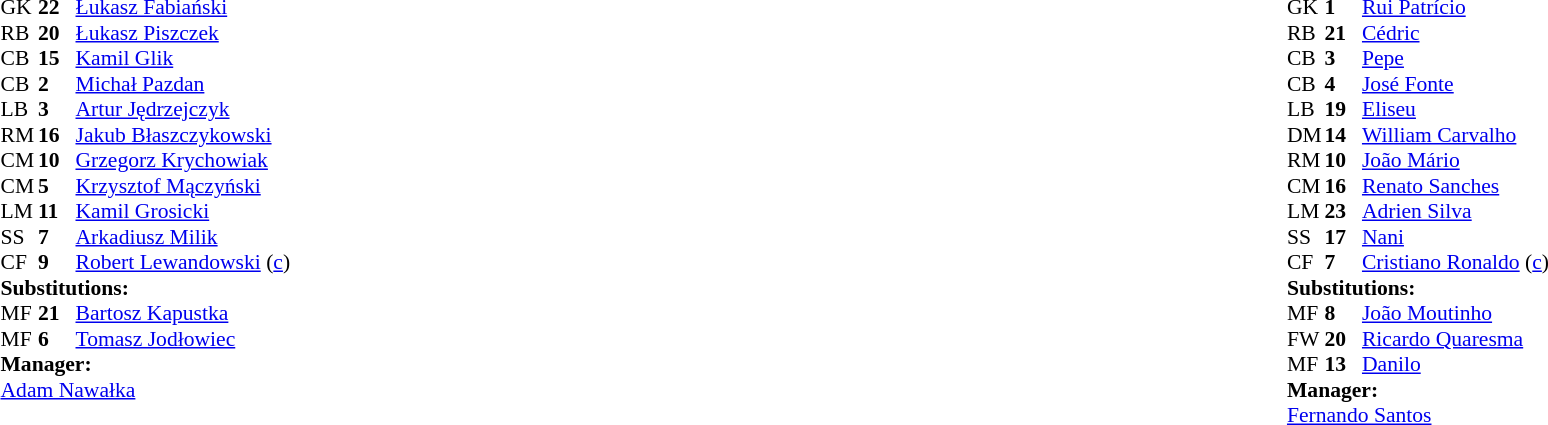<table style="width:100%;">
<tr>
<td style="vertical-align:top; width:40%;"><br><table style="font-size:90%" cellspacing="0" cellpadding="0">
<tr>
<th width="25"></th>
<th width="25"></th>
</tr>
<tr>
<td>GK</td>
<td><strong>22</strong></td>
<td><a href='#'>Łukasz Fabiański</a></td>
</tr>
<tr>
<td>RB</td>
<td><strong>20</strong></td>
<td><a href='#'>Łukasz Piszczek</a></td>
</tr>
<tr>
<td>CB</td>
<td><strong>15</strong></td>
<td><a href='#'>Kamil Glik</a></td>
<td></td>
</tr>
<tr>
<td>CB</td>
<td><strong>2</strong></td>
<td><a href='#'>Michał Pazdan</a></td>
</tr>
<tr>
<td>LB</td>
<td><strong>3</strong></td>
<td><a href='#'>Artur Jędrzejczyk</a></td>
<td></td>
</tr>
<tr>
<td>RM</td>
<td><strong>16</strong></td>
<td><a href='#'>Jakub Błaszczykowski</a></td>
</tr>
<tr>
<td>CM</td>
<td><strong>10</strong></td>
<td><a href='#'>Grzegorz Krychowiak</a></td>
</tr>
<tr>
<td>CM</td>
<td><strong>5</strong></td>
<td><a href='#'>Krzysztof Mączyński</a></td>
<td></td>
<td></td>
</tr>
<tr>
<td>LM</td>
<td><strong>11</strong></td>
<td><a href='#'>Kamil Grosicki</a></td>
<td></td>
<td></td>
</tr>
<tr>
<td>SS</td>
<td><strong>7</strong></td>
<td><a href='#'>Arkadiusz Milik</a></td>
</tr>
<tr>
<td>CF</td>
<td><strong>9</strong></td>
<td><a href='#'>Robert Lewandowski</a> (<a href='#'>c</a>)</td>
</tr>
<tr>
<td colspan=3><strong>Substitutions:</strong></td>
</tr>
<tr>
<td>MF</td>
<td><strong>21</strong></td>
<td><a href='#'>Bartosz Kapustka</a></td>
<td></td>
<td></td>
</tr>
<tr>
<td>MF</td>
<td><strong>6</strong></td>
<td><a href='#'>Tomasz Jodłowiec</a></td>
<td></td>
<td></td>
</tr>
<tr>
<td colspan=3><strong>Manager:</strong></td>
</tr>
<tr>
<td colspan=3><a href='#'>Adam Nawałka</a></td>
</tr>
</table>
</td>
<td valign="top"></td>
<td style="vertical-align:top; width:50%;"><br><table style="font-size:90%; margin:auto;" cellspacing="0" cellpadding="0">
<tr>
<th width=25></th>
<th width=25></th>
</tr>
<tr>
<td>GK</td>
<td><strong>1</strong></td>
<td><a href='#'>Rui Patrício</a></td>
</tr>
<tr>
<td>RB</td>
<td><strong>21</strong></td>
<td><a href='#'>Cédric</a></td>
</tr>
<tr>
<td>CB</td>
<td><strong>3</strong></td>
<td><a href='#'>Pepe</a></td>
</tr>
<tr>
<td>CB</td>
<td><strong>4</strong></td>
<td><a href='#'>José Fonte</a></td>
</tr>
<tr>
<td>LB</td>
<td><strong>19</strong></td>
<td><a href='#'>Eliseu</a></td>
</tr>
<tr>
<td>DM</td>
<td><strong>14</strong></td>
<td><a href='#'>William Carvalho</a></td>
<td></td>
<td></td>
</tr>
<tr>
<td>RM</td>
<td><strong>10</strong></td>
<td><a href='#'>João Mário</a></td>
<td></td>
<td></td>
</tr>
<tr>
<td>CM</td>
<td><strong>16</strong></td>
<td><a href='#'>Renato Sanches</a></td>
</tr>
<tr>
<td>LM</td>
<td><strong>23</strong></td>
<td><a href='#'>Adrien Silva</a></td>
<td></td>
<td></td>
</tr>
<tr>
<td>SS</td>
<td><strong>17</strong></td>
<td><a href='#'>Nani</a></td>
</tr>
<tr>
<td>CF</td>
<td><strong>7</strong></td>
<td><a href='#'>Cristiano Ronaldo</a> (<a href='#'>c</a>)</td>
</tr>
<tr>
<td colspan=3><strong>Substitutions:</strong></td>
</tr>
<tr>
<td>MF</td>
<td><strong>8</strong></td>
<td><a href='#'>João Moutinho</a></td>
<td></td>
<td></td>
</tr>
<tr>
<td>FW</td>
<td><strong>20</strong></td>
<td><a href='#'>Ricardo Quaresma</a></td>
<td></td>
<td></td>
</tr>
<tr>
<td>MF</td>
<td><strong>13</strong></td>
<td><a href='#'>Danilo</a></td>
<td></td>
<td></td>
</tr>
<tr>
<td colspan=3><strong>Manager:</strong></td>
</tr>
<tr>
<td colspan=3><a href='#'>Fernando Santos</a></td>
</tr>
</table>
</td>
</tr>
</table>
